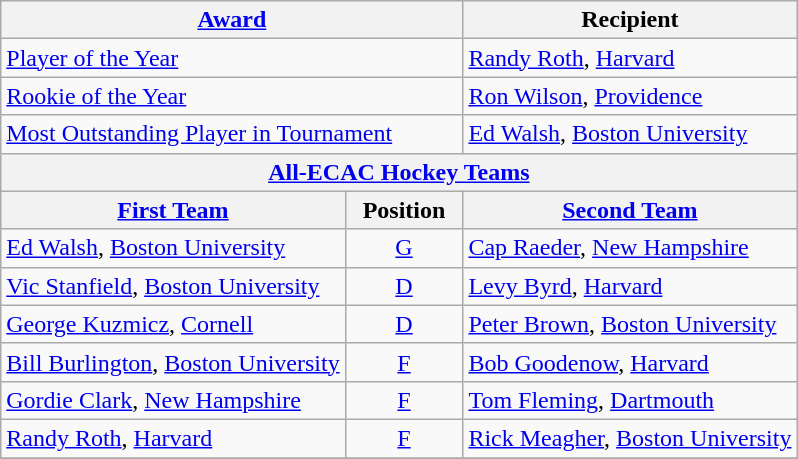<table class="wikitable">
<tr>
<th colspan=2><a href='#'>Award</a></th>
<th>Recipient</th>
</tr>
<tr>
<td colspan=2><a href='#'>Player of the Year</a></td>
<td><a href='#'>Randy Roth</a>, <a href='#'>Harvard</a></td>
</tr>
<tr>
<td colspan=2><a href='#'>Rookie of the Year</a></td>
<td><a href='#'>Ron Wilson</a>, <a href='#'>Providence</a></td>
</tr>
<tr>
<td colspan=2><a href='#'>Most Outstanding Player in Tournament</a></td>
<td><a href='#'>Ed Walsh</a>, <a href='#'>Boston University</a></td>
</tr>
<tr>
<th colspan=3><a href='#'>All-ECAC Hockey Teams</a></th>
</tr>
<tr>
<th><a href='#'>First Team</a></th>
<th>  Position  </th>
<th><a href='#'>Second Team</a></th>
</tr>
<tr>
<td><a href='#'>Ed Walsh</a>, <a href='#'>Boston University</a></td>
<td align=center><a href='#'>G</a></td>
<td><a href='#'>Cap Raeder</a>, <a href='#'>New Hampshire</a></td>
</tr>
<tr>
<td><a href='#'>Vic Stanfield</a>, <a href='#'>Boston University</a></td>
<td align=center><a href='#'>D</a></td>
<td><a href='#'>Levy Byrd</a>, <a href='#'>Harvard</a></td>
</tr>
<tr>
<td><a href='#'>George Kuzmicz</a>, <a href='#'>Cornell</a></td>
<td align=center><a href='#'>D</a></td>
<td><a href='#'>Peter Brown</a>, <a href='#'>Boston University</a></td>
</tr>
<tr>
<td><a href='#'>Bill Burlington</a>, <a href='#'>Boston University</a></td>
<td align=center><a href='#'>F</a></td>
<td><a href='#'>Bob Goodenow</a>, <a href='#'>Harvard</a></td>
</tr>
<tr>
<td><a href='#'>Gordie Clark</a>, <a href='#'>New Hampshire</a></td>
<td align=center><a href='#'>F</a></td>
<td><a href='#'>Tom Fleming</a>, <a href='#'>Dartmouth</a></td>
</tr>
<tr>
<td><a href='#'>Randy Roth</a>, <a href='#'>Harvard</a></td>
<td align=center><a href='#'>F</a></td>
<td><a href='#'>Rick Meagher</a>, <a href='#'>Boston University</a></td>
</tr>
<tr>
</tr>
</table>
